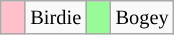<table class="wikitable" span=50 style="font-size:85%;">
<tr>
<td style="background: Pink;" width=10></td>
<td>Birdie</td>
<td style="background: PaleGreen;" width=10></td>
<td>Bogey<br>
</td>
</tr>
</table>
